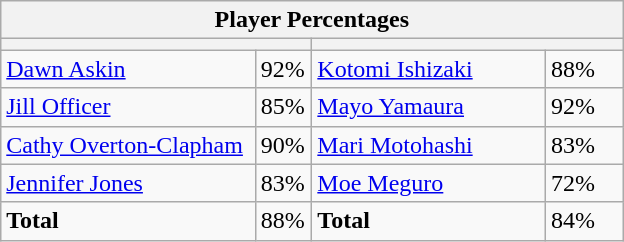<table class="wikitable">
<tr>
<th colspan=4 width=400>Player Percentages</th>
</tr>
<tr>
<th colspan=2 width=200></th>
<th colspan=2 width=200></th>
</tr>
<tr>
<td><a href='#'>Dawn Askin</a></td>
<td>92%</td>
<td><a href='#'>Kotomi Ishizaki</a></td>
<td>88%</td>
</tr>
<tr>
<td><a href='#'>Jill Officer</a></td>
<td>85%</td>
<td><a href='#'>Mayo Yamaura</a></td>
<td>92%</td>
</tr>
<tr>
<td><a href='#'>Cathy Overton-Clapham</a></td>
<td>90%</td>
<td><a href='#'>Mari Motohashi</a></td>
<td>83%</td>
</tr>
<tr>
<td><a href='#'>Jennifer Jones</a></td>
<td>83%</td>
<td><a href='#'>Moe Meguro</a></td>
<td>72%</td>
</tr>
<tr>
<td><strong>Total</strong></td>
<td>88%</td>
<td><strong>Total</strong></td>
<td>84%</td>
</tr>
</table>
